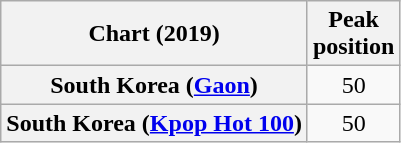<table class="wikitable sortable plainrowheaders" style="text-align:center">
<tr>
<th scope="col">Chart (2019)</th>
<th scope="col">Peak<br>position</th>
</tr>
<tr>
<th scope="row">South Korea (<a href='#'>Gaon</a>)</th>
<td>50</td>
</tr>
<tr>
<th scope="row">South Korea (<a href='#'>Kpop Hot 100</a>)</th>
<td>50</td>
</tr>
</table>
